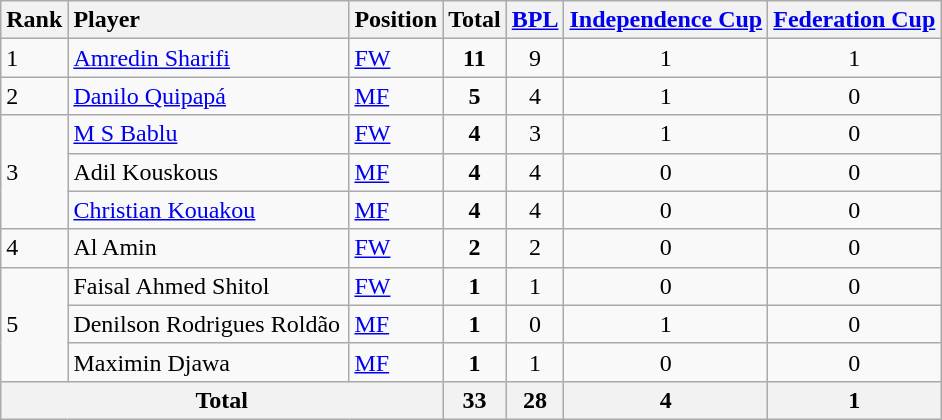<table class="wikitable">
<tr>
<th>Rank</th>
<th style="width:180px;text-align:left">Player</th>
<th>Position</th>
<th>Total</th>
<th><a href='#'>BPL</a></th>
<th><a href='#'>Independence  Cup</a></th>
<th><a href='#'>Federation Cup</a></th>
</tr>
<tr>
<td>1</td>
<td> <a href='#'>Amredin Sharifi</a></td>
<td><a href='#'>FW</a></td>
<td align="center"><strong>11</strong></td>
<td align="center">9</td>
<td align="center">1</td>
<td align="center">1</td>
</tr>
<tr>
<td>2</td>
<td> <a href='#'>Danilo Quipapá</a></td>
<td><a href='#'>MF</a></td>
<td align="center"><strong>5</strong></td>
<td align="center">4</td>
<td align="center">1</td>
<td align="center">0</td>
</tr>
<tr>
<td rowspan=3>3</td>
<td> <a href='#'>M S Bablu</a></td>
<td><a href='#'>FW</a></td>
<td align="center"><strong>4</strong></td>
<td align="center">3</td>
<td align="center">1</td>
<td align="center">0</td>
</tr>
<tr>
<td> Adil Kouskous</td>
<td><a href='#'>MF</a></td>
<td align="center"><strong>4</strong></td>
<td align="center">4</td>
<td align="center">0</td>
<td align="center">0</td>
</tr>
<tr>
<td> <a href='#'>Christian Kouakou</a></td>
<td><a href='#'>MF</a></td>
<td align="center"><strong>4</strong></td>
<td align="center">4</td>
<td align="center">0</td>
<td align="center">0</td>
</tr>
<tr>
<td>4</td>
<td> Al Amin</td>
<td><a href='#'>FW</a></td>
<td align="center"><strong>2</strong></td>
<td align="center">2</td>
<td align="center">0</td>
<td align="center">0</td>
</tr>
<tr>
<td rowspan=3>5</td>
<td> Faisal Ahmed Shitol</td>
<td><a href='#'>FW</a></td>
<td align="center"><strong>1</strong></td>
<td align="center">1</td>
<td align="center">0</td>
<td align="center">0</td>
</tr>
<tr>
<td> Denilson Rodrigues Roldão</td>
<td><a href='#'>MF</a></td>
<td align="center"><strong>1</strong></td>
<td align="center">0</td>
<td align="center">1</td>
<td align="center">0</td>
</tr>
<tr>
<td> Maximin Djawa</td>
<td><a href='#'>MF</a></td>
<td align="center"><strong>1</strong></td>
<td align="center">1</td>
<td align="center">0</td>
<td align="center">0</td>
</tr>
<tr>
<th colspan="3" align="center">Total</th>
<th align="center">33</th>
<th align="center">28</th>
<th align="center">4</th>
<th align="center">1</th>
</tr>
</table>
